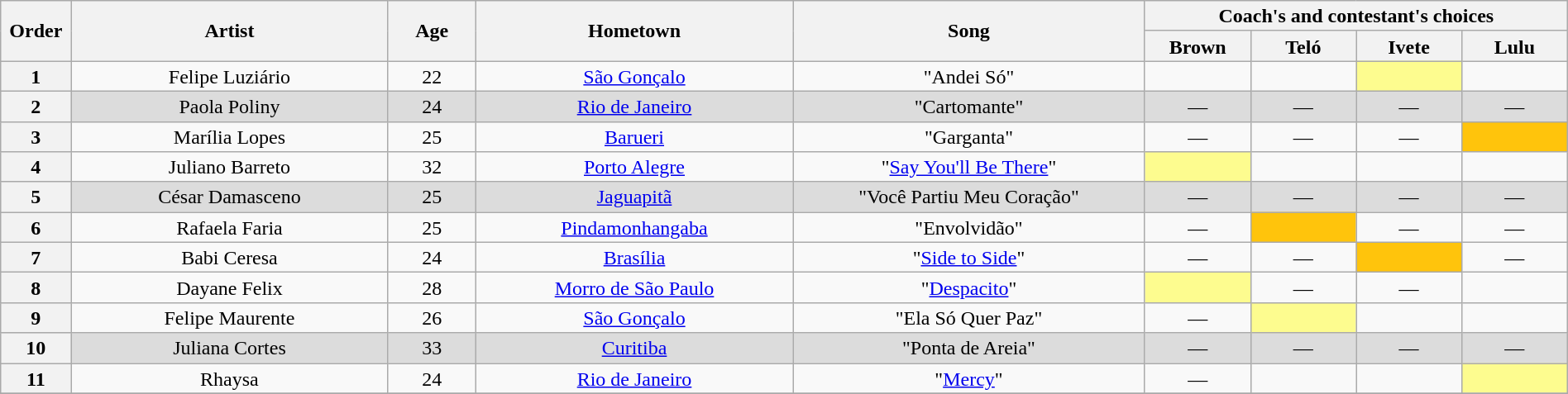<table class="wikitable" style="text-align:center; line-height:17px; width:100%;">
<tr>
<th scope="col" rowspan=2 width="04%">Order</th>
<th scope="col" rowspan=2 width="18%">Artist</th>
<th scope="col" rowspan=2 width="05%">Age</th>
<th scope="col" rowspan=2 width="18%">Hometown</th>
<th scope="col" rowspan=2 width="20%">Song</th>
<th scope="col" colspan=4 width="24%">Coach's and contestant's choices</th>
</tr>
<tr>
<th width="06%">Brown</th>
<th width="06%">Teló</th>
<th width="06%">Ivete</th>
<th width="06%">Lulu</th>
</tr>
<tr>
<th>1</th>
<td>Felipe Luziário</td>
<td>22</td>
<td><a href='#'>São Gonçalo</a></td>
<td>"Andei Só"</td>
<td><strong></strong></td>
<td><strong></strong></td>
<td bgcolor=FDFC8F><strong></strong></td>
<td><strong></strong></td>
</tr>
<tr bgcolor=DCDCDC>
<th>2</th>
<td>Paola Poliny</td>
<td>24</td>
<td><a href='#'>Rio de Janeiro</a></td>
<td>"Cartomante"</td>
<td>—</td>
<td>—</td>
<td>—</td>
<td>—</td>
</tr>
<tr>
<th>3</th>
<td>Marília Lopes</td>
<td>25</td>
<td><a href='#'>Barueri</a></td>
<td>"Garganta"</td>
<td>—</td>
<td>—</td>
<td>—</td>
<td bgcolor=FFC40C><strong></strong></td>
</tr>
<tr>
<th>4</th>
<td>Juliano Barreto</td>
<td>32</td>
<td><a href='#'>Porto Alegre</a></td>
<td>"<a href='#'>Say You'll Be There</a>"</td>
<td bgcolor=FDFC8F><strong></strong></td>
<td><strong></strong></td>
<td><strong></strong></td>
<td><strong></strong></td>
</tr>
<tr bgcolor=DCDCDC>
<th>5</th>
<td>César Damasceno</td>
<td>25</td>
<td><a href='#'>Jaguapitã</a></td>
<td>"Você Partiu Meu Coração"</td>
<td>—</td>
<td>—</td>
<td>—</td>
<td>—</td>
</tr>
<tr>
<th>6</th>
<td>Rafaela Faria</td>
<td>25</td>
<td><a href='#'>Pindamonhangaba</a></td>
<td>"Envolvidão"</td>
<td>—</td>
<td bgcolor=FFC40C><strong></strong></td>
<td>—</td>
<td>—</td>
</tr>
<tr>
<th>7</th>
<td>Babi Ceresa</td>
<td>24</td>
<td><a href='#'>Brasília</a></td>
<td>"<a href='#'>Side to Side</a>"</td>
<td>—</td>
<td>—</td>
<td bgcolor=FFC40C><strong></strong></td>
<td>—</td>
</tr>
<tr>
<th>8</th>
<td>Dayane Felix</td>
<td>28</td>
<td><a href='#'>Morro de São Paulo</a></td>
<td>"<a href='#'>Despacito</a>"</td>
<td bgcolor=FDFC8F><strong></strong></td>
<td>—</td>
<td>—</td>
<td><strong></strong></td>
</tr>
<tr>
<th>9</th>
<td>Felipe Maurente</td>
<td>26</td>
<td><a href='#'>São Gonçalo</a></td>
<td>"Ela Só Quer Paz"</td>
<td>—</td>
<td bgcolor=FDFC8F><strong></strong></td>
<td><strong></strong></td>
<td><strong></strong></td>
</tr>
<tr bgcolor=DCDCDC>
<th>10</th>
<td>Juliana Cortes</td>
<td>33</td>
<td><a href='#'>Curitiba</a></td>
<td>"Ponta de Areia"</td>
<td>—</td>
<td>—</td>
<td>—</td>
<td>—</td>
</tr>
<tr>
<th>11</th>
<td>Rhaysa</td>
<td>24</td>
<td><a href='#'>Rio de Janeiro</a></td>
<td>"<a href='#'>Mercy</a>"</td>
<td>—</td>
<td><strong></strong></td>
<td><strong></strong></td>
<td bgcolor=FDFC8F><strong></strong></td>
</tr>
<tr>
</tr>
</table>
